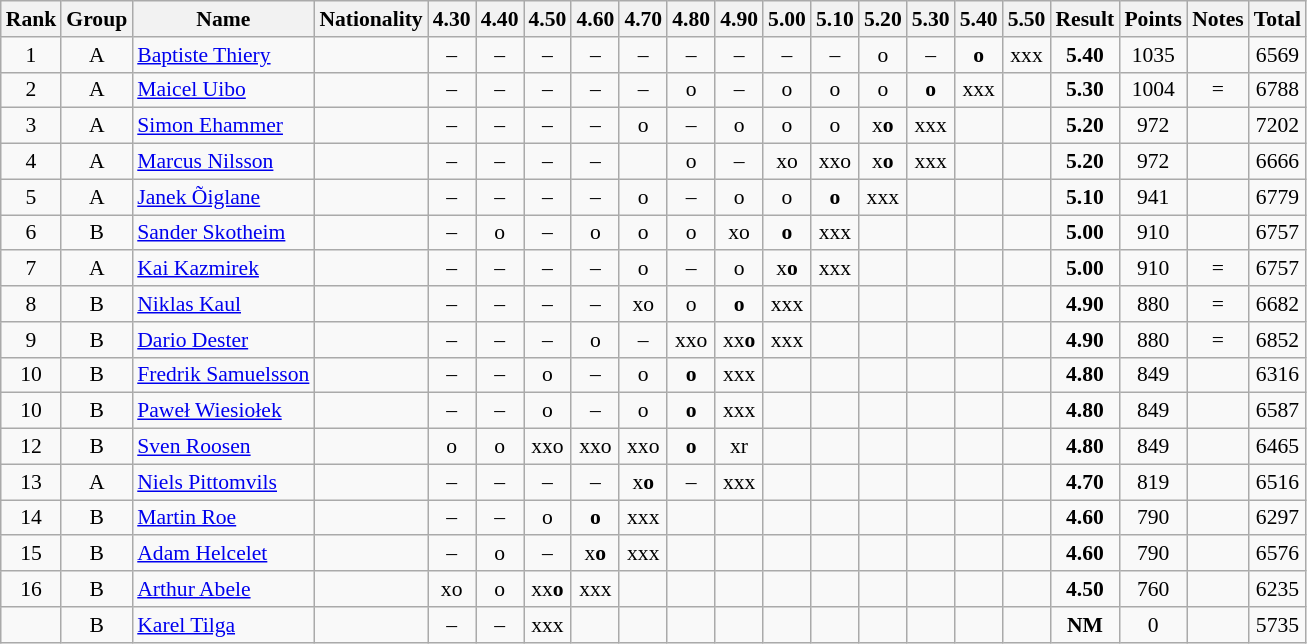<table class="wikitable sortable" style="text-align:center;font-size:90%">
<tr>
<th>Rank</th>
<th>Group</th>
<th>Name</th>
<th>Nationality</th>
<th>4.30</th>
<th>4.40</th>
<th>4.50</th>
<th>4.60</th>
<th>4.70</th>
<th>4.80</th>
<th>4.90</th>
<th>5.00</th>
<th>5.10</th>
<th>5.20</th>
<th>5.30</th>
<th>5.40</th>
<th>5.50</th>
<th>Result</th>
<th>Points</th>
<th>Notes</th>
<th>Total</th>
</tr>
<tr>
<td>1</td>
<td>A</td>
<td align=left><a href='#'>Baptiste Thiery</a></td>
<td align=left></td>
<td>–</td>
<td>–</td>
<td>–</td>
<td>–</td>
<td>–</td>
<td>–</td>
<td>–</td>
<td>–</td>
<td>–</td>
<td>o</td>
<td>–</td>
<td><strong>o</strong></td>
<td>xxx</td>
<td><strong>5.40</strong></td>
<td>1035</td>
<td></td>
<td>6569</td>
</tr>
<tr>
<td>2</td>
<td>A</td>
<td align=left><a href='#'>Maicel Uibo</a></td>
<td align=left></td>
<td>–</td>
<td>–</td>
<td>–</td>
<td>–</td>
<td>–</td>
<td>o</td>
<td>–</td>
<td>o</td>
<td>o</td>
<td>o</td>
<td><strong>o</strong></td>
<td>xxx</td>
<td></td>
<td><strong>5.30</strong></td>
<td>1004</td>
<td>=</td>
<td>6788</td>
</tr>
<tr>
<td>3</td>
<td>A</td>
<td align=left><a href='#'>Simon Ehammer</a></td>
<td align=left></td>
<td>–</td>
<td>–</td>
<td>–</td>
<td>–</td>
<td>o</td>
<td>–</td>
<td>o</td>
<td>o</td>
<td>o</td>
<td>x<strong>o</strong></td>
<td>xxx</td>
<td></td>
<td></td>
<td><strong>5.20</strong></td>
<td>972</td>
<td></td>
<td>7202</td>
</tr>
<tr>
<td>4</td>
<td>A</td>
<td align=left><a href='#'>Marcus Nilsson</a></td>
<td align=left></td>
<td>–</td>
<td>–</td>
<td>–</td>
<td>–</td>
<td></td>
<td>o</td>
<td>–</td>
<td>xo</td>
<td>xxo</td>
<td>x<strong>o</strong></td>
<td>xxx</td>
<td></td>
<td></td>
<td><strong>5.20</strong></td>
<td>972</td>
<td></td>
<td>6666</td>
</tr>
<tr>
<td>5</td>
<td>A</td>
<td align=left><a href='#'>Janek Õiglane</a></td>
<td align=left></td>
<td>–</td>
<td>–</td>
<td>–</td>
<td>–</td>
<td>o</td>
<td>–</td>
<td>o</td>
<td>o</td>
<td><strong>o</strong></td>
<td>xxx</td>
<td></td>
<td></td>
<td></td>
<td><strong>5.10</strong></td>
<td>941</td>
<td></td>
<td>6779</td>
</tr>
<tr>
<td>6</td>
<td>B</td>
<td align=left><a href='#'>Sander Skotheim</a></td>
<td align=left></td>
<td>–</td>
<td>o</td>
<td>–</td>
<td>o</td>
<td>o</td>
<td>o</td>
<td>xo</td>
<td><strong>o</strong></td>
<td>xxx</td>
<td></td>
<td></td>
<td></td>
<td></td>
<td><strong>5.00</strong></td>
<td>910</td>
<td></td>
<td>6757</td>
</tr>
<tr>
<td>7</td>
<td>A</td>
<td align=left><a href='#'>Kai Kazmirek</a></td>
<td align=left></td>
<td>–</td>
<td>–</td>
<td>–</td>
<td>–</td>
<td>o</td>
<td>–</td>
<td>o</td>
<td>x<strong>o</strong></td>
<td>xxx</td>
<td></td>
<td></td>
<td></td>
<td></td>
<td><strong>5.00</strong></td>
<td>910</td>
<td>=</td>
<td>6757</td>
</tr>
<tr>
<td>8</td>
<td>B</td>
<td align=left><a href='#'>Niklas Kaul</a></td>
<td align=left></td>
<td>–</td>
<td>–</td>
<td>–</td>
<td>–</td>
<td>xo</td>
<td>o</td>
<td><strong>o</strong></td>
<td>xxx</td>
<td></td>
<td></td>
<td></td>
<td></td>
<td></td>
<td><strong>4.90</strong></td>
<td>880</td>
<td>=</td>
<td>6682</td>
</tr>
<tr>
<td>9</td>
<td>B</td>
<td align=left><a href='#'>Dario Dester</a></td>
<td align=left></td>
<td>–</td>
<td>–</td>
<td>–</td>
<td>o</td>
<td>–</td>
<td>xxo</td>
<td>xx<strong>o</strong></td>
<td>xxx</td>
<td></td>
<td></td>
<td></td>
<td></td>
<td></td>
<td><strong>4.90</strong></td>
<td>880</td>
<td>=</td>
<td>6852</td>
</tr>
<tr>
<td>10</td>
<td>B</td>
<td align=left><a href='#'>Fredrik Samuelsson</a></td>
<td align=left></td>
<td>–</td>
<td>–</td>
<td>o</td>
<td>–</td>
<td>o</td>
<td><strong>o</strong></td>
<td>xxx</td>
<td></td>
<td></td>
<td></td>
<td></td>
<td></td>
<td></td>
<td><strong>4.80</strong></td>
<td>849</td>
<td></td>
<td>6316</td>
</tr>
<tr>
<td>10</td>
<td>B</td>
<td align=left><a href='#'>Paweł Wiesiołek</a></td>
<td align=left></td>
<td>–</td>
<td>–</td>
<td>o</td>
<td>–</td>
<td>o</td>
<td><strong>o</strong></td>
<td>xxx</td>
<td></td>
<td></td>
<td></td>
<td></td>
<td></td>
<td></td>
<td><strong>4.80</strong></td>
<td>849</td>
<td></td>
<td>6587</td>
</tr>
<tr>
<td>12</td>
<td>B</td>
<td align=left><a href='#'>Sven Roosen</a></td>
<td align=left></td>
<td>o</td>
<td>o</td>
<td>xxo</td>
<td>xxo</td>
<td>xxo</td>
<td><strong>o</strong></td>
<td>xr</td>
<td></td>
<td></td>
<td></td>
<td></td>
<td></td>
<td></td>
<td><strong>4.80</strong></td>
<td>849</td>
<td></td>
<td>6465</td>
</tr>
<tr>
<td>13</td>
<td>A</td>
<td align=left><a href='#'>Niels Pittomvils</a></td>
<td align=left></td>
<td>–</td>
<td>–</td>
<td>–</td>
<td>–</td>
<td>x<strong>o</strong></td>
<td>–</td>
<td>xxx</td>
<td></td>
<td></td>
<td></td>
<td></td>
<td></td>
<td></td>
<td><strong>4.70</strong></td>
<td>819</td>
<td></td>
<td>6516</td>
</tr>
<tr>
<td>14</td>
<td>B</td>
<td align=left><a href='#'>Martin Roe</a></td>
<td align=left></td>
<td>–</td>
<td>–</td>
<td>o</td>
<td><strong>o</strong></td>
<td>xxx</td>
<td></td>
<td></td>
<td></td>
<td></td>
<td></td>
<td></td>
<td></td>
<td></td>
<td><strong>4.60</strong></td>
<td>790</td>
<td></td>
<td>6297</td>
</tr>
<tr>
<td>15</td>
<td>B</td>
<td align=left><a href='#'>Adam Helcelet</a></td>
<td align=left></td>
<td>–</td>
<td>o</td>
<td>–</td>
<td>x<strong>o</strong></td>
<td>xxx</td>
<td></td>
<td></td>
<td></td>
<td></td>
<td></td>
<td></td>
<td></td>
<td></td>
<td><strong>4.60</strong></td>
<td>790</td>
<td></td>
<td>6576</td>
</tr>
<tr>
<td>16</td>
<td>B</td>
<td align=left><a href='#'>Arthur Abele</a></td>
<td align=left></td>
<td>xo</td>
<td>o</td>
<td>xx<strong>o</strong></td>
<td>xxx</td>
<td></td>
<td></td>
<td></td>
<td></td>
<td></td>
<td></td>
<td></td>
<td></td>
<td></td>
<td><strong>4.50</strong></td>
<td>760</td>
<td></td>
<td>6235</td>
</tr>
<tr>
<td></td>
<td>B</td>
<td align=left><a href='#'>Karel Tilga</a></td>
<td align=left></td>
<td>–</td>
<td>–</td>
<td>xxx</td>
<td></td>
<td></td>
<td></td>
<td></td>
<td></td>
<td></td>
<td></td>
<td></td>
<td></td>
<td></td>
<td><strong>NM</strong></td>
<td>0</td>
<td></td>
<td>5735</td>
</tr>
</table>
